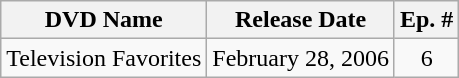<table class="wikitable">
<tr>
<th>DVD Name</th>
<th>Release Date</th>
<th>Ep. #</th>
</tr>
<tr>
<td>Television Favorites</td>
<td>February 28, 2006</td>
<td style="text-align:center;">6</td>
</tr>
</table>
